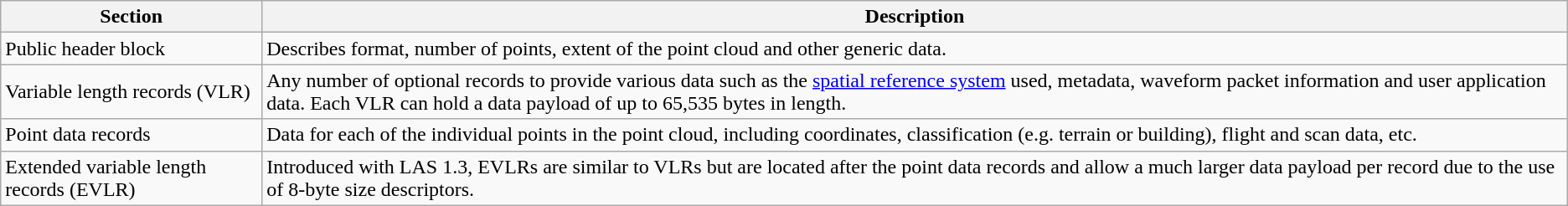<table class="wikitable">
<tr>
<th>Section</th>
<th>Description</th>
</tr>
<tr>
<td>Public header block</td>
<td>Describes format, number of points, extent of the point cloud and other generic data.</td>
</tr>
<tr>
<td>Variable length records (VLR)</td>
<td>Any number of optional records to provide various data such as the <a href='#'>spatial reference system</a> used, metadata, waveform packet information and user application data. Each VLR can hold a data payload of up to 65,535 bytes in length.</td>
</tr>
<tr>
<td>Point data records</td>
<td>Data for each of the individual points in the point cloud, including coordinates, classification (e.g. terrain or building), flight and scan data, etc.</td>
</tr>
<tr>
<td>Extended variable length records (EVLR)</td>
<td>Introduced with LAS 1.3, EVLRs are similar to VLRs but are located after the point data records and allow a much larger data payload per record due to the use of 8-byte size descriptors.</td>
</tr>
</table>
